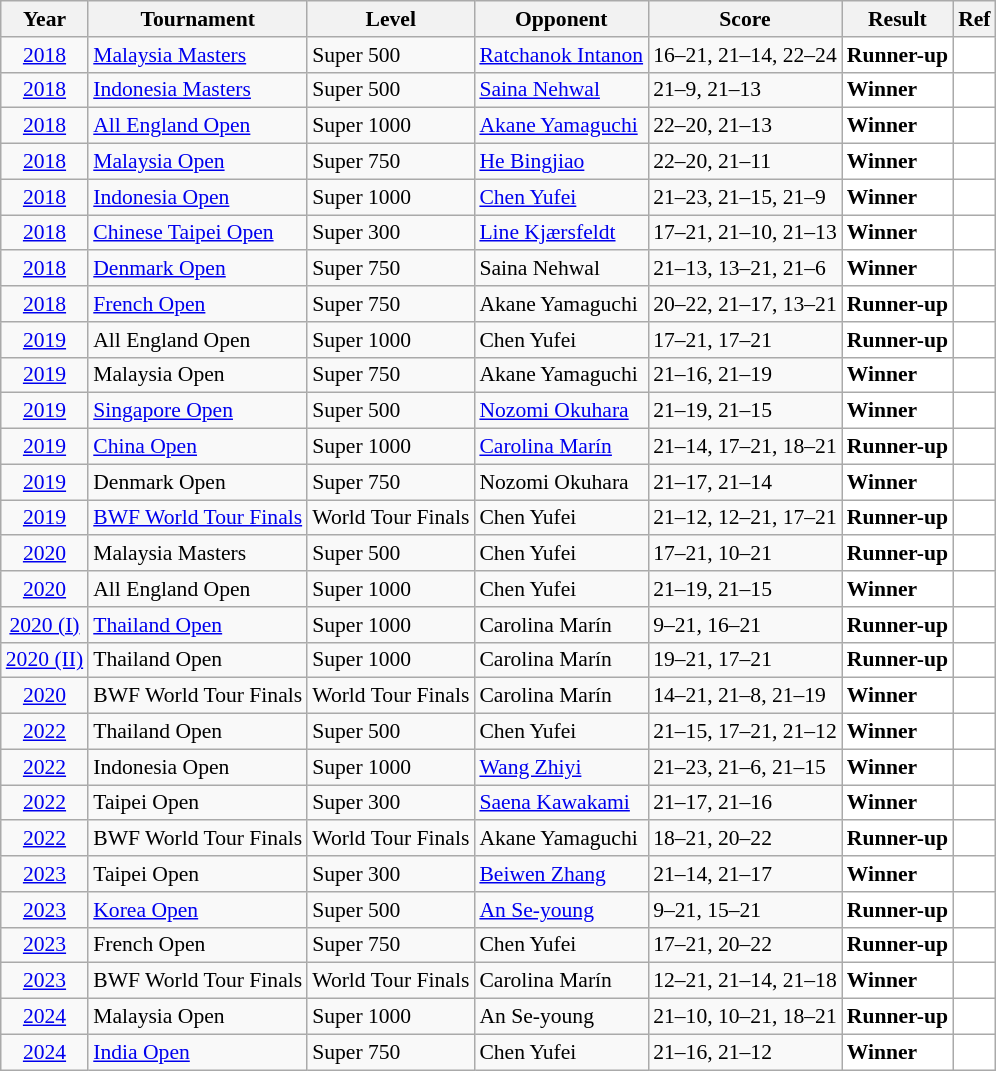<table class="sortable wikitable" style="font-size: 90%">
<tr>
<th>Year</th>
<th>Tournament</th>
<th>Level</th>
<th>Opponent</th>
<th>Score</th>
<th>Result</th>
<th>Ref</th>
</tr>
<tr>
<td align="center"><a href='#'>2018</a></td>
<td align="left"><a href='#'>Malaysia Masters</a></td>
<td align="left">Super 500</td>
<td align="left"> <a href='#'>Ratchanok Intanon</a></td>
<td align="left">16–21, 21–14, 22–24</td>
<td style="text-align:left; background:white"> <strong>Runner-up</strong></td>
<td style="text-align:center; background:white"></td>
</tr>
<tr>
<td align="center"><a href='#'>2018</a></td>
<td align="left"><a href='#'>Indonesia Masters</a></td>
<td align="left">Super 500</td>
<td align="left"> <a href='#'>Saina Nehwal</a></td>
<td align="left">21–9, 21–13</td>
<td style="text-align:left; background:white"> <strong>Winner</strong></td>
<td style="text-align:center; background:white"></td>
</tr>
<tr>
<td align="center"><a href='#'>2018</a></td>
<td align="left"><a href='#'>All England Open</a></td>
<td align="left">Super 1000</td>
<td align="left"> <a href='#'>Akane Yamaguchi</a></td>
<td align="left">22–20, 21–13</td>
<td style="text-align:left; background:white"> <strong>Winner</strong></td>
<td style="text-align:center; background:white"></td>
</tr>
<tr>
<td align="center"><a href='#'>2018</a></td>
<td align="left"><a href='#'>Malaysia Open</a></td>
<td align="left">Super 750</td>
<td align="left"> <a href='#'>He Bingjiao</a></td>
<td align="left">22–20, 21–11</td>
<td style="text-align:left; background:white"> <strong>Winner</strong></td>
<td style="text-align:center; background:white"></td>
</tr>
<tr>
<td align="center"><a href='#'>2018</a></td>
<td align="left"><a href='#'>Indonesia Open</a></td>
<td align="left">Super 1000</td>
<td align="left"> <a href='#'>Chen Yufei</a></td>
<td algin="left">21–23, 21–15, 21–9</td>
<td style="text-align:left; background:white"> <strong>Winner</strong></td>
<td style="text-align:center; background:white"></td>
</tr>
<tr>
<td align="center"><a href='#'>2018</a></td>
<td align="left"><a href='#'>Chinese Taipei Open</a></td>
<td align="left">Super 300</td>
<td align="left"> <a href='#'>Line Kjærsfeldt</a></td>
<td algin="left">17–21, 21–10, 21–13</td>
<td style="text-align:left; background:white"> <strong>Winner</strong></td>
<td style="text-align:center; background:white"></td>
</tr>
<tr>
<td align="center"><a href='#'>2018</a></td>
<td align="left"><a href='#'>Denmark Open</a></td>
<td align="left">Super 750</td>
<td align="left"> Saina Nehwal</td>
<td align="left">21–13, 13–21, 21–6</td>
<td style="text-align:left; background:white"> <strong>Winner</strong></td>
<td style="text-align:center; background:white"></td>
</tr>
<tr>
<td align="center"><a href='#'>2018</a></td>
<td align="left"><a href='#'>French Open</a></td>
<td align="left">Super 750</td>
<td align="left"> Akane Yamaguchi</td>
<td align="left">20–22, 21–17, 13–21</td>
<td style="text-align:left; background:white"> <strong>Runner-up</strong></td>
<td style="text-align:center; background:white"></td>
</tr>
<tr>
<td align="center"><a href='#'>2019</a></td>
<td align="left">All England Open</td>
<td align="left">Super 1000</td>
<td align="left"> Chen Yufei</td>
<td align="left">17–21, 17–21</td>
<td style="text-align:left; background:white"> <strong>Runner-up</strong></td>
<td style="text-align:center; background:white"></td>
</tr>
<tr>
<td align="center"><a href='#'>2019</a></td>
<td align="left">Malaysia Open</td>
<td align="left">Super 750</td>
<td align="left"> Akane Yamaguchi</td>
<td align="left">21–16, 21–19</td>
<td style="text-align:left; background:white"> <strong>Winner</strong></td>
<td style="text-align:center; background:white"></td>
</tr>
<tr>
<td align="center"><a href='#'>2019</a></td>
<td align="left"><a href='#'>Singapore Open</a></td>
<td align="left">Super 500</td>
<td align="left"> <a href='#'>Nozomi Okuhara</a></td>
<td align="left">21–19, 21–15</td>
<td style="text-align:left; background:white"> <strong>Winner</strong></td>
<td style="text-align:center; background:white"></td>
</tr>
<tr>
<td align="center"><a href='#'>2019</a></td>
<td align="left"><a href='#'>China Open</a></td>
<td align="left">Super 1000</td>
<td align="left"> <a href='#'>Carolina Marín</a></td>
<td align="left">21–14, 17–21, 18–21</td>
<td style="text-align:left; background:white"> <strong>Runner-up</strong></td>
<td style="text-align:center; background:white"></td>
</tr>
<tr>
<td align="center"><a href='#'>2019</a></td>
<td align="left">Denmark Open</td>
<td align="left">Super 750</td>
<td align="left"> Nozomi Okuhara</td>
<td align="left">21–17, 21–14</td>
<td style="text-align:left; background:white"> <strong>Winner</strong></td>
<td style="text-align:center; background:white"></td>
</tr>
<tr>
<td align="center"><a href='#'>2019</a></td>
<td align="left"><a href='#'>BWF World Tour Finals</a></td>
<td align="left">World Tour Finals</td>
<td align="left"> Chen Yufei</td>
<td align="left">21–12, 12–21, 17–21</td>
<td style="text-align:left; background:white"> <strong>Runner-up</strong></td>
<td style="text-align:center; background:white"></td>
</tr>
<tr>
<td align="center"><a href='#'>2020</a></td>
<td align="left">Malaysia Masters</td>
<td align="left">Super 500</td>
<td align="left"> Chen Yufei</td>
<td align="left">17–21, 10–21</td>
<td style="text-align:left; background:white"> <strong>Runner-up</strong></td>
<td style="text-align:center; background:white"></td>
</tr>
<tr>
<td align="center"><a href='#'>2020</a></td>
<td align="left">All England Open</td>
<td align="left">Super 1000</td>
<td align="left"> Chen Yufei</td>
<td align="left">21–19, 21–15</td>
<td style="text-align:left; background:white"> <strong>Winner</strong></td>
<td style="text-align:center; background:white"></td>
</tr>
<tr>
<td align="center"><a href='#'>2020 (I)</a></td>
<td align="left"><a href='#'>Thailand Open</a></td>
<td align="left">Super 1000</td>
<td align="left"> Carolina Marín</td>
<td align="left">9–21, 16–21</td>
<td style="text-align:left; background:white"> <strong>Runner-up</strong></td>
<td style="text-align:center; background:white"></td>
</tr>
<tr>
<td align="center"><a href='#'>2020 (II)</a></td>
<td align="left">Thailand Open</td>
<td align="left">Super 1000</td>
<td align="left"> Carolina Marín</td>
<td align="left">19–21, 17–21</td>
<td style="text-align:left; background:white"> <strong>Runner-up</strong></td>
<td style="text-align:center; background:white"></td>
</tr>
<tr>
<td align="center"><a href='#'>2020</a></td>
<td align="left">BWF World Tour Finals</td>
<td align="left">World Tour Finals</td>
<td align="left"> Carolina Marín</td>
<td align="left">14–21, 21–8, 21–19</td>
<td style="text-align:left; background:white"> <strong>Winner</strong></td>
<td style="text-align:center; background:white"></td>
</tr>
<tr>
<td align="center"><a href='#'>2022</a></td>
<td align="left">Thailand Open</td>
<td align="left">Super 500</td>
<td align="left"> Chen Yufei</td>
<td align="left">21–15, 17–21, 21–12</td>
<td style="text-align:left; background:white"> <strong>Winner</strong></td>
<td style="text-align:center; background:white"></td>
</tr>
<tr>
<td align="center"><a href='#'>2022</a></td>
<td align="left">Indonesia Open</td>
<td align="left">Super 1000</td>
<td align="left"> <a href='#'>Wang Zhiyi</a></td>
<td align="left">21–23, 21–6, 21–15</td>
<td style="text-align:left; background:white"> <strong>Winner</strong></td>
<td style="text-align:center; background:white"></td>
</tr>
<tr>
<td align="center"><a href='#'>2022</a></td>
<td align="left">Taipei Open</td>
<td align="left">Super 300</td>
<td align="left"> <a href='#'>Saena Kawakami</a></td>
<td align="left">21–17, 21–16</td>
<td style="text-align:left; background:white"> <strong>Winner</strong></td>
<td style="text-align:center; background:white"></td>
</tr>
<tr>
<td align="center"><a href='#'>2022</a></td>
<td align="left">BWF World Tour Finals</td>
<td align="left">World Tour Finals</td>
<td align="left"> Akane Yamaguchi</td>
<td align="left">18–21, 20–22</td>
<td style="text-align:left; background:white"> <strong>Runner-up</strong></td>
<td style="text-align:center; background:white"></td>
</tr>
<tr>
<td align="center"><a href='#'>2023</a></td>
<td align="left">Taipei Open</td>
<td align="left">Super 300</td>
<td align="left"> <a href='#'>Beiwen Zhang</a></td>
<td align="left">21–14, 21–17</td>
<td style="text-align:left; background:white"> <strong>Winner</strong></td>
<td style="text-align:center; background:white"></td>
</tr>
<tr>
<td align="center"><a href='#'>2023</a></td>
<td align="left"><a href='#'>Korea Open</a></td>
<td align="left">Super 500</td>
<td align="left"> <a href='#'>An Se-young</a></td>
<td align="left">9–21, 15–21</td>
<td style="text-align:left; background:white"> <strong>Runner-up</strong></td>
<td style="text-align:center; background:white"></td>
</tr>
<tr>
<td align="center"><a href='#'>2023</a></td>
<td align="left">French Open</td>
<td align="left">Super 750</td>
<td align="left"> Chen Yufei</td>
<td align="left">17–21, 20–22</td>
<td style="text-align:left; background:white"> <strong>Runner-up</strong></td>
<td style="text-align:center; background:white"></td>
</tr>
<tr>
<td align="center"><a href='#'>2023</a></td>
<td align="left">BWF World Tour Finals</td>
<td align="left">World Tour Finals</td>
<td align="left"> Carolina Marín</td>
<td align="left">12–21, 21–14, 21–18</td>
<td style="text-align:left; background:white"> <strong>Winner</strong></td>
<td style="text-align:center; background:white"></td>
</tr>
<tr>
<td align="center"><a href='#'>2024</a></td>
<td align="left">Malaysia Open</td>
<td align="left">Super 1000</td>
<td align="left"> An Se-young</td>
<td align="left">21–10, 10–21, 18–21</td>
<td style="text-align:left; background:white"> <strong>Runner-up</strong></td>
<td style="text-align:center; background:white"></td>
</tr>
<tr>
<td align="center"><a href='#'>2024</a></td>
<td align="left"><a href='#'>India Open</a></td>
<td align="left">Super 750</td>
<td align="left"> Chen Yufei</td>
<td align="left">21–16, 21–12</td>
<td style="text-align:left; background:white"> <strong>Winner</strong></td>
<td style="text-align:center; background:white"></td>
</tr>
</table>
